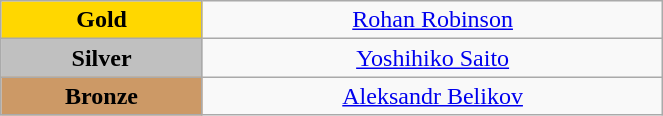<table class="wikitable" style="text-align:center; " width="35%">
<tr>
<td bgcolor="gold"><strong>Gold</strong></td>
<td><a href='#'>Rohan Robinson</a><br>  <small><em></em></small></td>
</tr>
<tr>
<td bgcolor="silver"><strong>Silver</strong></td>
<td><a href='#'>Yoshihiko Saito</a><br>  <small><em></em></small></td>
</tr>
<tr>
<td bgcolor="CC9966"><strong>Bronze</strong></td>
<td><a href='#'>Aleksandr Belikov</a><br>  <small><em></em></small></td>
</tr>
</table>
